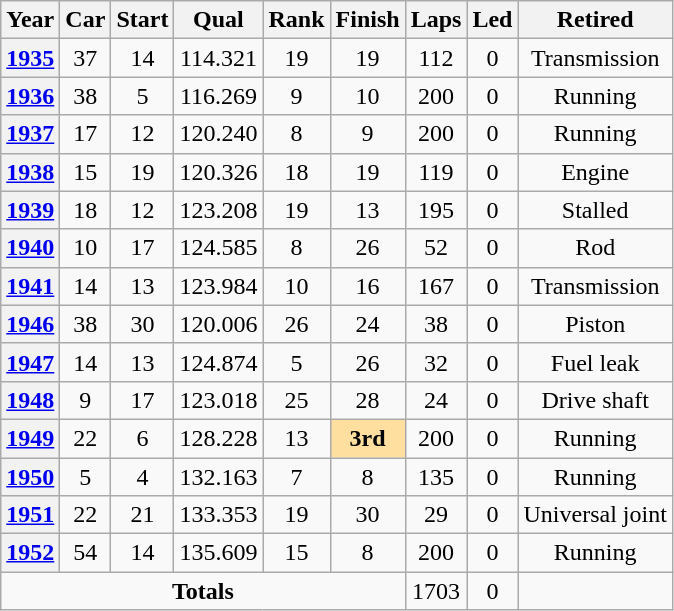<table class="wikitable" style="text-align:center">
<tr>
<th>Year</th>
<th>Car</th>
<th>Start</th>
<th>Qual</th>
<th>Rank</th>
<th>Finish</th>
<th>Laps</th>
<th>Led</th>
<th>Retired</th>
</tr>
<tr>
<th><a href='#'>1935</a></th>
<td>37</td>
<td>14</td>
<td>114.321</td>
<td>19</td>
<td>19</td>
<td>112</td>
<td>0</td>
<td>Transmission</td>
</tr>
<tr>
<th><a href='#'>1936</a></th>
<td>38</td>
<td>5</td>
<td>116.269</td>
<td>9</td>
<td>10</td>
<td>200</td>
<td>0</td>
<td>Running</td>
</tr>
<tr>
<th><a href='#'>1937</a></th>
<td>17</td>
<td>12</td>
<td>120.240</td>
<td>8</td>
<td>9</td>
<td>200</td>
<td>0</td>
<td>Running</td>
</tr>
<tr>
<th><a href='#'>1938</a></th>
<td>15</td>
<td>19</td>
<td>120.326</td>
<td>18</td>
<td>19</td>
<td>119</td>
<td>0</td>
<td>Engine</td>
</tr>
<tr>
<th><a href='#'>1939</a></th>
<td>18</td>
<td>12</td>
<td>123.208</td>
<td>19</td>
<td>13</td>
<td>195</td>
<td>0</td>
<td>Stalled</td>
</tr>
<tr>
<th><a href='#'>1940</a></th>
<td>10</td>
<td>17</td>
<td>124.585</td>
<td>8</td>
<td>26</td>
<td>52</td>
<td>0</td>
<td>Rod</td>
</tr>
<tr>
<th><a href='#'>1941</a></th>
<td>14</td>
<td>13</td>
<td>123.984</td>
<td>10</td>
<td>16</td>
<td>167</td>
<td>0</td>
<td>Transmission</td>
</tr>
<tr>
<th><a href='#'>1946</a></th>
<td>38</td>
<td>30</td>
<td>120.006</td>
<td>26</td>
<td>24</td>
<td>38</td>
<td>0</td>
<td>Piston</td>
</tr>
<tr>
<th><a href='#'>1947</a></th>
<td>14</td>
<td>13</td>
<td>124.874</td>
<td>5</td>
<td>26</td>
<td>32</td>
<td>0</td>
<td>Fuel leak</td>
</tr>
<tr>
<th><a href='#'>1948</a></th>
<td>9</td>
<td>17</td>
<td>123.018</td>
<td>25</td>
<td>28</td>
<td>24</td>
<td>0</td>
<td>Drive shaft</td>
</tr>
<tr>
<th><a href='#'>1949</a></th>
<td>22</td>
<td>6</td>
<td>128.228</td>
<td>13</td>
<td style="background:#ffdf9f;"><strong>3rd</strong></td>
<td>200</td>
<td>0</td>
<td>Running</td>
</tr>
<tr>
<th><a href='#'>1950</a></th>
<td>5</td>
<td>4</td>
<td>132.163</td>
<td>7</td>
<td>8</td>
<td>135</td>
<td>0</td>
<td>Running</td>
</tr>
<tr>
<th><a href='#'>1951</a></th>
<td>22</td>
<td>21</td>
<td>133.353</td>
<td>19</td>
<td>30</td>
<td>29</td>
<td>0</td>
<td>Universal joint</td>
</tr>
<tr>
<th><a href='#'>1952</a></th>
<td>54</td>
<td>14</td>
<td>135.609</td>
<td>15</td>
<td>8</td>
<td>200</td>
<td>0</td>
<td>Running</td>
</tr>
<tr>
<td colspan=6><strong>Totals</strong></td>
<td>1703</td>
<td>0</td>
<td></td>
</tr>
</table>
